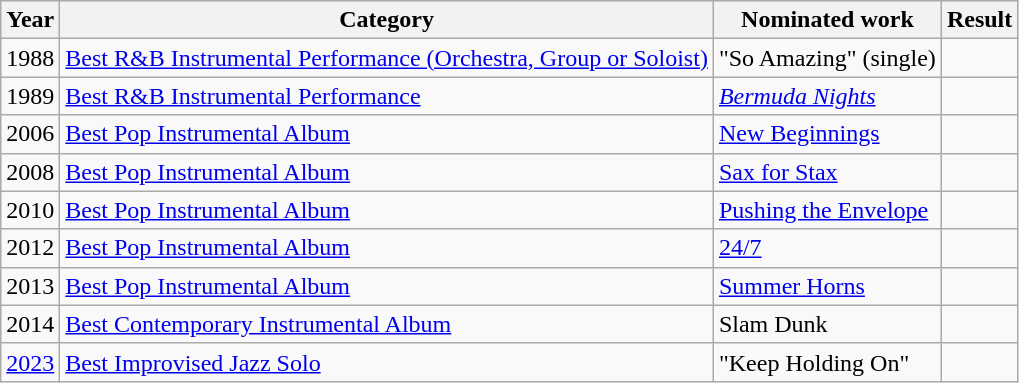<table class="wikitable sortable">
<tr>
<th>Year</th>
<th>Category</th>
<th>Nominated work</th>
<th>Result</th>
</tr>
<tr>
<td>1988</td>
<td><a href='#'>Best R&B Instrumental Performance (Orchestra, Group or Soloist)</a></td>
<td>"So Amazing" (single)</td>
<td></td>
</tr>
<tr>
<td>1989</td>
<td><a href='#'>Best R&B Instrumental Performance</a></td>
<td><em><a href='#'>Bermuda Nights</a></td>
<td></td>
</tr>
<tr>
<td>2006</td>
<td><a href='#'>Best Pop Instrumental Album</a></td>
<td></em><a href='#'>New Beginnings</a><em></td>
<td></td>
</tr>
<tr>
<td>2008</td>
<td><a href='#'>Best Pop Instrumental Album</a></td>
<td></em><a href='#'>Sax for Stax</a><em></td>
<td></td>
</tr>
<tr>
<td>2010</td>
<td><a href='#'>Best Pop Instrumental Album</a></td>
<td></em><a href='#'>Pushing the Envelope</a><em></td>
<td></td>
</tr>
<tr>
<td>2012</td>
<td><a href='#'>Best Pop Instrumental Album</a></td>
<td></em><a href='#'>24/7</a><em></td>
<td></td>
</tr>
<tr>
<td>2013</td>
<td><a href='#'>Best Pop Instrumental Album</a></td>
<td></em><a href='#'>Summer Horns</a><em></td>
<td></td>
</tr>
<tr>
<td>2014</td>
<td><a href='#'>Best Contemporary Instrumental Album</a></td>
<td></em>Slam Dunk<em></td>
<td></td>
</tr>
<tr>
<td><a href='#'>2023</a></td>
<td><a href='#'>Best Improvised Jazz Solo</a></td>
<td>"Keep Holding On"</td>
<td></td>
</tr>
</table>
